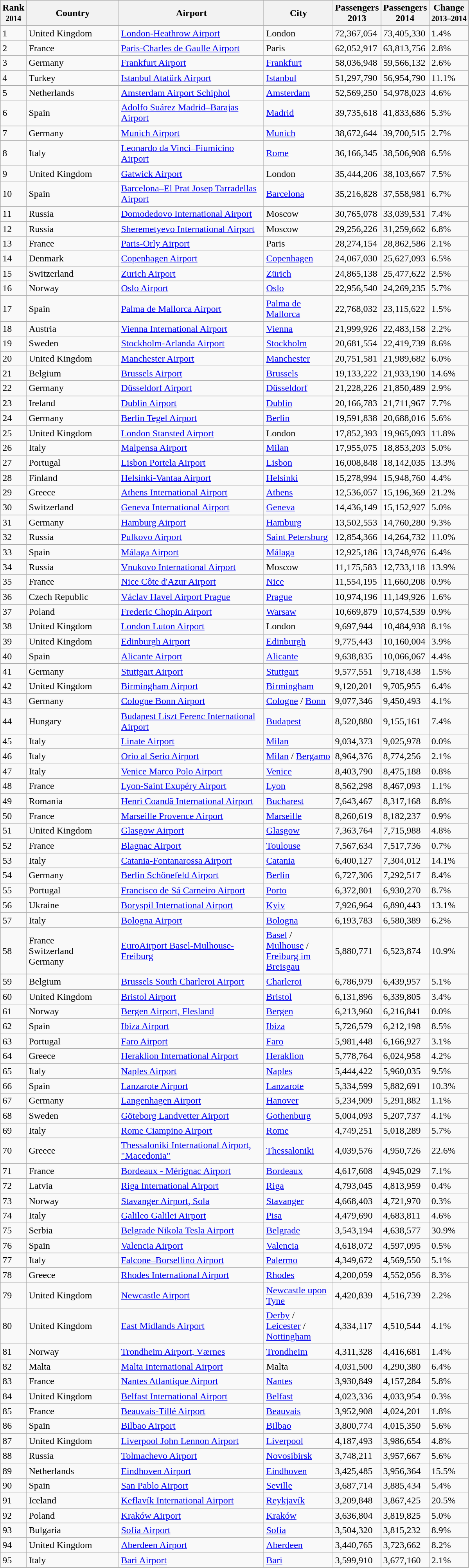<table class="wikitable sortable">
<tr>
<th>Rank<br><small>2014</small></th>
<th style="width:150px;">Country</th>
<th style="width:240px;">Airport</th>
<th style="width:110px;">City</th>
<th>Passengers<br>2013</th>
<th>Passengers<br>2014</th>
<th>Change<br><small>2013–2014</small></th>
</tr>
<tr>
<td>1</td>
<td>United Kingdom</td>
<td><a href='#'>London-Heathrow Airport</a></td>
<td>London</td>
<td>72,367,054</td>
<td>73,405,330</td>
<td>1.4%</td>
</tr>
<tr>
<td>2</td>
<td>France</td>
<td><a href='#'>Paris-Charles de Gaulle Airport</a></td>
<td>Paris</td>
<td>62,052,917</td>
<td>63,813,756</td>
<td>2.8%</td>
</tr>
<tr>
<td>3</td>
<td>Germany</td>
<td><a href='#'>Frankfurt Airport</a></td>
<td><a href='#'>Frankfurt</a></td>
<td>58,036,948</td>
<td>59,566,132</td>
<td>2.6%</td>
</tr>
<tr>
<td>4</td>
<td>Turkey</td>
<td><a href='#'>Istanbul Atatürk Airport</a></td>
<td><a href='#'>Istanbul</a></td>
<td>51,297,790</td>
<td>56,954,790</td>
<td>11.1%</td>
</tr>
<tr>
<td>5</td>
<td>Netherlands</td>
<td><a href='#'>Amsterdam Airport Schiphol</a></td>
<td><a href='#'>Amsterdam</a></td>
<td>52,569,250</td>
<td>54,978,023</td>
<td>4.6%</td>
</tr>
<tr>
<td>6</td>
<td>Spain</td>
<td><a href='#'>Adolfo Suárez Madrid–Barajas Airport</a></td>
<td><a href='#'>Madrid</a></td>
<td>39,735,618</td>
<td>41,833,686</td>
<td>5.3%</td>
</tr>
<tr>
<td>7</td>
<td>Germany</td>
<td><a href='#'>Munich Airport</a></td>
<td><a href='#'>Munich</a></td>
<td>38,672,644</td>
<td>39,700,515</td>
<td>2.7%</td>
</tr>
<tr>
<td>8</td>
<td>Italy</td>
<td><a href='#'>Leonardo da Vinci–Fiumicino Airport</a></td>
<td><a href='#'>Rome</a></td>
<td>36,166,345</td>
<td>38,506,908</td>
<td>6.5%</td>
</tr>
<tr>
<td>9</td>
<td>United Kingdom</td>
<td><a href='#'>Gatwick Airport</a></td>
<td>London</td>
<td>35,444,206</td>
<td>38,103,667</td>
<td>7.5%</td>
</tr>
<tr>
<td>10</td>
<td>Spain</td>
<td><a href='#'>Barcelona–El Prat Josep Tarradellas Airport</a></td>
<td><a href='#'>Barcelona</a></td>
<td>35,216,828</td>
<td>37,558,981</td>
<td>6.7%</td>
</tr>
<tr>
<td>11</td>
<td>Russia</td>
<td><a href='#'>Domodedovo International Airport</a></td>
<td>Moscow</td>
<td>30,765,078</td>
<td>33,039,531</td>
<td>7.4%</td>
</tr>
<tr>
<td>12</td>
<td>Russia</td>
<td><a href='#'>Sheremetyevo International Airport</a></td>
<td>Moscow</td>
<td>29,256,226</td>
<td>31,259,662</td>
<td>6.8%</td>
</tr>
<tr>
<td>13</td>
<td>France</td>
<td><a href='#'>Paris-Orly Airport</a></td>
<td>Paris</td>
<td>28,274,154</td>
<td>28,862,586</td>
<td>2.1%</td>
</tr>
<tr>
<td>14</td>
<td>Denmark</td>
<td><a href='#'>Copenhagen Airport</a></td>
<td><a href='#'>Copenhagen</a></td>
<td>24,067,030</td>
<td>25,627,093</td>
<td>6.5%</td>
</tr>
<tr>
<td>15</td>
<td>Switzerland</td>
<td><a href='#'>Zurich Airport</a></td>
<td><a href='#'>Zürich</a></td>
<td>24,865,138</td>
<td>25,477,622</td>
<td>2.5%</td>
</tr>
<tr>
<td>16</td>
<td>Norway</td>
<td><a href='#'>Oslo Airport</a></td>
<td><a href='#'>Oslo</a></td>
<td>22,956,540</td>
<td>24,269,235</td>
<td>5.7%</td>
</tr>
<tr>
<td>17</td>
<td>Spain</td>
<td><a href='#'>Palma de Mallorca Airport</a></td>
<td><a href='#'>Palma de Mallorca</a></td>
<td>22,768,032</td>
<td>23,115,622</td>
<td>1.5%</td>
</tr>
<tr>
<td>18</td>
<td>Austria</td>
<td><a href='#'>Vienna International Airport</a></td>
<td><a href='#'>Vienna</a></td>
<td>21,999,926</td>
<td>22,483,158</td>
<td>2.2%</td>
</tr>
<tr>
<td>19</td>
<td>Sweden</td>
<td><a href='#'>Stockholm-Arlanda Airport</a></td>
<td><a href='#'>Stockholm</a></td>
<td>20,681,554</td>
<td>22,419,739</td>
<td>8.6%</td>
</tr>
<tr>
<td>20</td>
<td>United Kingdom</td>
<td><a href='#'>Manchester Airport</a></td>
<td><a href='#'>Manchester</a></td>
<td>20,751,581</td>
<td>21,989,682</td>
<td>6.0%</td>
</tr>
<tr>
<td>21</td>
<td>Belgium</td>
<td><a href='#'>Brussels Airport</a></td>
<td><a href='#'>Brussels</a></td>
<td>19,133,222</td>
<td>21,933,190</td>
<td>14.6%</td>
</tr>
<tr>
<td>22</td>
<td>Germany</td>
<td><a href='#'>Düsseldorf Airport</a></td>
<td><a href='#'>Düsseldorf</a></td>
<td>21,228,226</td>
<td>21,850,489</td>
<td>2.9%</td>
</tr>
<tr>
<td>23</td>
<td>Ireland</td>
<td><a href='#'>Dublin Airport</a></td>
<td><a href='#'>Dublin</a></td>
<td>20,166,783</td>
<td>21,711,967</td>
<td>7.7%</td>
</tr>
<tr>
<td>24</td>
<td>Germany</td>
<td><a href='#'>Berlin Tegel Airport</a></td>
<td><a href='#'>Berlin</a></td>
<td>19,591,838</td>
<td>20,688,016</td>
<td>5.6%</td>
</tr>
<tr>
<td>25</td>
<td>United Kingdom</td>
<td><a href='#'>London Stansted Airport</a></td>
<td>London</td>
<td>17,852,393</td>
<td>19,965,093</td>
<td>11.8%</td>
</tr>
<tr>
<td>26</td>
<td>Italy</td>
<td><a href='#'>Malpensa Airport</a></td>
<td><a href='#'>Milan</a></td>
<td>17,955,075</td>
<td>18,853,203</td>
<td>5.0%</td>
</tr>
<tr>
<td>27</td>
<td>Portugal</td>
<td><a href='#'>Lisbon Portela Airport</a></td>
<td><a href='#'>Lisbon</a></td>
<td>16,008,848</td>
<td>18,142,035</td>
<td>13.3%</td>
</tr>
<tr>
<td>28</td>
<td>Finland</td>
<td><a href='#'>Helsinki-Vantaa Airport</a></td>
<td><a href='#'>Helsinki</a></td>
<td>15,278,994</td>
<td>15,948,760</td>
<td>4.4%</td>
</tr>
<tr>
<td>29</td>
<td>Greece</td>
<td><a href='#'>Athens International Airport</a></td>
<td><a href='#'>Athens</a></td>
<td>12,536,057</td>
<td>15,196,369</td>
<td>21.2%</td>
</tr>
<tr>
<td>30</td>
<td>Switzerland</td>
<td><a href='#'>Geneva International Airport</a></td>
<td><a href='#'>Geneva</a></td>
<td>14,436,149</td>
<td>15,152,927</td>
<td>5.0%</td>
</tr>
<tr>
<td>31</td>
<td>Germany</td>
<td><a href='#'>Hamburg Airport</a></td>
<td><a href='#'>Hamburg</a></td>
<td>13,502,553</td>
<td>14,760,280</td>
<td>9.3%</td>
</tr>
<tr>
<td>32</td>
<td>Russia</td>
<td><a href='#'>Pulkovo Airport</a></td>
<td><a href='#'>Saint Petersburg</a></td>
<td>12,854,366</td>
<td>14,264,732</td>
<td>11.0%</td>
</tr>
<tr>
<td>33</td>
<td>Spain</td>
<td><a href='#'>Málaga Airport</a></td>
<td><a href='#'>Málaga</a></td>
<td>12,925,186</td>
<td>13,748,976</td>
<td>6.4%</td>
</tr>
<tr>
<td>34</td>
<td>Russia</td>
<td><a href='#'>Vnukovo International Airport</a></td>
<td>Moscow</td>
<td>11,175,583</td>
<td>12,733,118</td>
<td>13.9%</td>
</tr>
<tr>
<td>35</td>
<td>France</td>
<td><a href='#'>Nice Côte d'Azur Airport</a></td>
<td><a href='#'>Nice</a></td>
<td>11,554,195</td>
<td>11,660,208</td>
<td>0.9%</td>
</tr>
<tr>
<td>36</td>
<td>Czech Republic</td>
<td><a href='#'>Václav Havel Airport Prague</a></td>
<td><a href='#'>Prague</a></td>
<td>10,974,196</td>
<td>11,149,926</td>
<td>1.6%</td>
</tr>
<tr>
<td>37</td>
<td>Poland</td>
<td><a href='#'>Frederic Chopin Airport</a></td>
<td><a href='#'>Warsaw</a></td>
<td>10,669,879</td>
<td>10,574,539</td>
<td>0.9%</td>
</tr>
<tr>
<td>38</td>
<td>United Kingdom</td>
<td><a href='#'>London Luton Airport</a></td>
<td>London</td>
<td>9,697,944</td>
<td>10,484,938</td>
<td>8.1%</td>
</tr>
<tr>
<td>39</td>
<td>United Kingdom</td>
<td><a href='#'>Edinburgh Airport</a></td>
<td><a href='#'>Edinburgh</a></td>
<td>9,775,443</td>
<td>10,160,004</td>
<td>3.9%</td>
</tr>
<tr>
<td>40</td>
<td>Spain</td>
<td><a href='#'>Alicante Airport</a></td>
<td><a href='#'>Alicante</a></td>
<td>9,638,835</td>
<td>10,066,067</td>
<td>4.4%</td>
</tr>
<tr>
<td>41</td>
<td>Germany</td>
<td><a href='#'>Stuttgart Airport</a></td>
<td><a href='#'>Stuttgart</a></td>
<td>9,577,551</td>
<td>9,718,438</td>
<td>1.5%</td>
</tr>
<tr>
<td>42</td>
<td>United Kingdom</td>
<td><a href='#'>Birmingham Airport</a></td>
<td><a href='#'>Birmingham</a></td>
<td>9,120,201</td>
<td>9,705,955</td>
<td>6.4%</td>
</tr>
<tr>
<td>43</td>
<td>Germany</td>
<td><a href='#'>Cologne Bonn Airport</a></td>
<td><a href='#'>Cologne</a> / <a href='#'>Bonn</a></td>
<td>9,077,346</td>
<td>9,450,493</td>
<td>4.1%</td>
</tr>
<tr>
<td>44</td>
<td>Hungary</td>
<td><a href='#'>Budapest Liszt Ferenc International Airport</a></td>
<td><a href='#'>Budapest</a></td>
<td>8,520,880</td>
<td>9,155,161</td>
<td>7.4%</td>
</tr>
<tr>
<td>45</td>
<td>Italy</td>
<td><a href='#'>Linate Airport</a></td>
<td><a href='#'>Milan</a></td>
<td>9,034,373</td>
<td>9,025,978</td>
<td>0.0%</td>
</tr>
<tr>
<td>46</td>
<td>Italy</td>
<td><a href='#'>Orio al Serio Airport</a></td>
<td><a href='#'>Milan</a> / <a href='#'>Bergamo</a></td>
<td>8,964,376</td>
<td>8,774,256</td>
<td>2.1%</td>
</tr>
<tr>
<td>47</td>
<td>Italy</td>
<td><a href='#'>Venice Marco Polo Airport</a></td>
<td><a href='#'>Venice</a></td>
<td>8,403,790</td>
<td>8,475,188</td>
<td>0.8%</td>
</tr>
<tr>
<td>48</td>
<td>France</td>
<td><a href='#'>Lyon-Saint Exupéry Airport</a></td>
<td><a href='#'>Lyon</a></td>
<td>8,562,298</td>
<td>8,467,093</td>
<td>1.1%</td>
</tr>
<tr>
<td>49</td>
<td>Romania</td>
<td><a href='#'>Henri Coandă International Airport</a></td>
<td><a href='#'>Bucharest</a></td>
<td>7,643,467</td>
<td>8,317,168</td>
<td>8.8%</td>
</tr>
<tr>
<td>50</td>
<td>France</td>
<td><a href='#'>Marseille Provence Airport</a></td>
<td><a href='#'>Marseille</a></td>
<td>8,260,619</td>
<td>8,182,237</td>
<td>0.9%</td>
</tr>
<tr>
<td>51</td>
<td>United Kingdom</td>
<td><a href='#'>Glasgow Airport</a></td>
<td><a href='#'>Glasgow</a></td>
<td>7,363,764</td>
<td>7,715,988</td>
<td>4.8%</td>
</tr>
<tr>
<td>52</td>
<td>France</td>
<td><a href='#'>Blagnac Airport</a></td>
<td><a href='#'>Toulouse</a></td>
<td>7,567,634</td>
<td>7,517,736</td>
<td>0.7%</td>
</tr>
<tr>
<td>53</td>
<td>Italy</td>
<td><a href='#'>Catania-Fontanarossa Airport</a></td>
<td><a href='#'>Catania</a></td>
<td>6,400,127</td>
<td>7,304,012</td>
<td>14.1%</td>
</tr>
<tr>
<td>54</td>
<td>Germany</td>
<td><a href='#'>Berlin Schönefeld Airport</a></td>
<td><a href='#'>Berlin</a></td>
<td>6,727,306</td>
<td>7,292,517</td>
<td>8.4%</td>
</tr>
<tr>
<td>55</td>
<td>Portugal</td>
<td><a href='#'>Francisco de Sá Carneiro Airport</a></td>
<td><a href='#'>Porto</a></td>
<td>6,372,801</td>
<td>6,930,270</td>
<td>8.7%</td>
</tr>
<tr>
<td>56</td>
<td>Ukraine</td>
<td><a href='#'>Boryspil International Airport</a></td>
<td><a href='#'>Kyiv</a></td>
<td>7,926,964</td>
<td>6,890,443</td>
<td>13.1%</td>
</tr>
<tr>
<td>57</td>
<td>Italy</td>
<td><a href='#'>Bologna Airport</a></td>
<td><a href='#'>Bologna</a></td>
<td>6,193,783</td>
<td>6,580,389</td>
<td>6.2%</td>
</tr>
<tr>
<td>58</td>
<td>France  <br> Switzerland <br> Germany</td>
<td><a href='#'>EuroAirport Basel-Mulhouse-Freiburg</a></td>
<td><a href='#'>Basel</a> / <a href='#'>Mulhouse</a> / <a href='#'>Freiburg im Breisgau</a></td>
<td>5,880,771</td>
<td>6,523,874</td>
<td>10.9%</td>
</tr>
<tr>
<td>59</td>
<td>Belgium</td>
<td><a href='#'>Brussels South Charleroi Airport</a></td>
<td><a href='#'>Charleroi</a></td>
<td>6,786,979</td>
<td>6,439,957</td>
<td>5.1%</td>
</tr>
<tr>
<td>60</td>
<td>United Kingdom</td>
<td><a href='#'>Bristol Airport</a></td>
<td><a href='#'>Bristol</a></td>
<td>6,131,896</td>
<td>6,339,805</td>
<td>3.4%</td>
</tr>
<tr>
<td>61</td>
<td>Norway</td>
<td><a href='#'>Bergen Airport, Flesland</a></td>
<td><a href='#'>Bergen</a></td>
<td>6,213,960</td>
<td>6,216,841</td>
<td>0.0%</td>
</tr>
<tr>
<td>62</td>
<td>Spain</td>
<td><a href='#'>Ibiza Airport</a></td>
<td><a href='#'>Ibiza</a></td>
<td>5,726,579</td>
<td>6,212,198</td>
<td>8.5%</td>
</tr>
<tr>
<td>63</td>
<td>Portugal</td>
<td><a href='#'>Faro Airport</a></td>
<td><a href='#'>Faro</a></td>
<td>5,981,448</td>
<td>6,166,927</td>
<td>3.1%</td>
</tr>
<tr>
<td>64</td>
<td>Greece</td>
<td><a href='#'>Heraklion International Airport</a></td>
<td><a href='#'>Heraklion</a></td>
<td>5,778,764</td>
<td>6,024,958</td>
<td>4.2%</td>
</tr>
<tr>
<td>65</td>
<td>Italy</td>
<td><a href='#'>Naples Airport</a></td>
<td><a href='#'>Naples</a></td>
<td>5,444,422</td>
<td>5,960,035</td>
<td>9.5%</td>
</tr>
<tr>
<td>66</td>
<td>Spain</td>
<td><a href='#'>Lanzarote Airport</a></td>
<td><a href='#'>Lanzarote</a></td>
<td>5,334,599</td>
<td>5,882,691</td>
<td>10.3%</td>
</tr>
<tr>
<td>67</td>
<td>Germany</td>
<td><a href='#'>Langenhagen Airport</a></td>
<td><a href='#'>Hanover</a></td>
<td>5,234,909</td>
<td>5,291,882</td>
<td>1.1%</td>
</tr>
<tr>
<td>68</td>
<td>Sweden</td>
<td><a href='#'>Göteborg Landvetter Airport</a></td>
<td><a href='#'>Gothenburg</a></td>
<td>5,004,093</td>
<td>5,207,737</td>
<td>4.1%</td>
</tr>
<tr>
<td>69</td>
<td>Italy</td>
<td><a href='#'>Rome Ciampino Airport</a></td>
<td><a href='#'>Rome</a></td>
<td>4,749,251</td>
<td>5,018,289</td>
<td>5.7%</td>
</tr>
<tr>
<td>70</td>
<td>Greece</td>
<td><a href='#'>Thessaloniki International Airport, "Macedonia"</a></td>
<td><a href='#'>Thessaloniki</a></td>
<td>4,039,576</td>
<td>4,950,726</td>
<td>22.6%</td>
</tr>
<tr>
<td>71</td>
<td>France</td>
<td><a href='#'>Bordeaux - Mérignac Airport</a></td>
<td><a href='#'>Bordeaux</a></td>
<td>4,617,608</td>
<td>4,945,029</td>
<td>7.1%</td>
</tr>
<tr>
<td>72</td>
<td>Latvia</td>
<td><a href='#'>Riga International Airport</a></td>
<td><a href='#'>Riga</a></td>
<td>4,793,045</td>
<td>4,813,959</td>
<td>0.4%</td>
</tr>
<tr>
<td>73</td>
<td>Norway</td>
<td><a href='#'>Stavanger Airport, Sola</a></td>
<td><a href='#'>Stavanger</a></td>
<td>4,668,403</td>
<td>4,721,970</td>
<td>0.3%</td>
</tr>
<tr>
<td>74</td>
<td>Italy</td>
<td><a href='#'>Galileo Galilei Airport</a></td>
<td><a href='#'>Pisa</a></td>
<td>4,479,690</td>
<td>4,683,811</td>
<td>4.6%</td>
</tr>
<tr>
<td>75</td>
<td>Serbia</td>
<td><a href='#'>Belgrade Nikola Tesla Airport</a></td>
<td><a href='#'>Belgrade</a></td>
<td>3,543,194</td>
<td>4,638,577</td>
<td>30.9%</td>
</tr>
<tr>
<td>76</td>
<td>Spain</td>
<td><a href='#'>Valencia Airport</a></td>
<td><a href='#'>Valencia</a></td>
<td>4,618,072</td>
<td>4,597,095</td>
<td>0.5%</td>
</tr>
<tr>
<td>77</td>
<td>Italy</td>
<td><a href='#'>Falcone–Borsellino Airport</a></td>
<td><a href='#'>Palermo</a></td>
<td>4,349,672</td>
<td>4,569,550</td>
<td>5.1%</td>
</tr>
<tr>
<td>78</td>
<td>Greece</td>
<td><a href='#'>Rhodes International Airport</a></td>
<td><a href='#'>Rhodes</a></td>
<td>4,200,059</td>
<td>4,552,056</td>
<td>8.3%</td>
</tr>
<tr>
<td>79</td>
<td>United Kingdom</td>
<td><a href='#'>Newcastle Airport</a></td>
<td><a href='#'>Newcastle upon Tyne</a></td>
<td>4,420,839</td>
<td>4,516,739</td>
<td>2.2%</td>
</tr>
<tr>
<td>80</td>
<td>United Kingdom</td>
<td><a href='#'>East Midlands Airport</a></td>
<td><a href='#'>Derby</a> / <a href='#'>Leicester</a> / <a href='#'>Nottingham</a></td>
<td>4,334,117</td>
<td>4,510,544</td>
<td>4.1%</td>
</tr>
<tr>
<td>81</td>
<td>Norway</td>
<td><a href='#'>Trondheim Airport, Værnes</a></td>
<td><a href='#'>Trondheim</a></td>
<td>4,311,328</td>
<td>4,416,681</td>
<td>1.4%</td>
</tr>
<tr>
<td>82</td>
<td>Malta</td>
<td><a href='#'>Malta International Airport</a></td>
<td>Malta</td>
<td>4,031,500</td>
<td>4,290,380</td>
<td>6.4%</td>
</tr>
<tr>
<td>83</td>
<td>France</td>
<td><a href='#'>Nantes Atlantique Airport</a></td>
<td><a href='#'>Nantes</a></td>
<td>3,930,849</td>
<td>4,157,284</td>
<td>5.8%</td>
</tr>
<tr>
<td>84</td>
<td>United Kingdom</td>
<td><a href='#'>Belfast International Airport</a></td>
<td><a href='#'>Belfast</a></td>
<td>4,023,336</td>
<td>4,033,954</td>
<td>0.3%</td>
</tr>
<tr>
<td>85</td>
<td>France</td>
<td><a href='#'>Beauvais-Tillé Airport</a></td>
<td><a href='#'>Beauvais</a></td>
<td>3,952,908</td>
<td>4,024,201</td>
<td>1.8%</td>
</tr>
<tr>
<td>86</td>
<td>Spain</td>
<td><a href='#'>Bilbao Airport</a></td>
<td><a href='#'>Bilbao</a></td>
<td>3,800,774</td>
<td>4,015,350</td>
<td>5.6%</td>
</tr>
<tr>
<td>87</td>
<td>United Kingdom</td>
<td><a href='#'>Liverpool John Lennon Airport</a></td>
<td><a href='#'>Liverpool</a></td>
<td>4,187,493</td>
<td>3,986,654</td>
<td>4.8%</td>
</tr>
<tr>
<td>88</td>
<td>Russia</td>
<td><a href='#'>Tolmachevo Airport</a></td>
<td><a href='#'>Novosibirsk</a></td>
<td>3,748,211</td>
<td>3,957,667</td>
<td>5.6%</td>
</tr>
<tr>
<td>89</td>
<td>Netherlands</td>
<td><a href='#'>Eindhoven Airport</a></td>
<td><a href='#'>Eindhoven</a></td>
<td>3,425,485</td>
<td>3,956,364</td>
<td>15.5%</td>
</tr>
<tr>
<td>90</td>
<td>Spain</td>
<td><a href='#'>San Pablo Airport</a></td>
<td><a href='#'>Seville</a></td>
<td>3,687,714</td>
<td>3,885,434</td>
<td>5.4%</td>
</tr>
<tr>
<td>91</td>
<td>Iceland</td>
<td><a href='#'>Keflavík International Airport</a></td>
<td><a href='#'>Reykjavík</a></td>
<td>3,209,848</td>
<td>3,867,425</td>
<td>20.5%</td>
</tr>
<tr>
<td>92</td>
<td>Poland</td>
<td><a href='#'>Kraków Airport</a></td>
<td><a href='#'>Kraków</a></td>
<td>3,636,804</td>
<td>3,819,825</td>
<td>5.0%</td>
</tr>
<tr>
<td>93</td>
<td>Bulgaria</td>
<td><a href='#'>Sofia Airport</a></td>
<td><a href='#'>Sofia</a></td>
<td>3,504,320</td>
<td>3,815,232</td>
<td>8.9%</td>
</tr>
<tr>
<td>94</td>
<td>United Kingdom</td>
<td><a href='#'>Aberdeen Airport</a></td>
<td><a href='#'>Aberdeen</a></td>
<td>3,440,765</td>
<td>3,723,662</td>
<td>8.2%</td>
</tr>
<tr>
<td>95</td>
<td>Italy</td>
<td><a href='#'>Bari Airport</a></td>
<td><a href='#'>Bari</a></td>
<td>3,599,910</td>
<td>3,677,160</td>
<td>2.1%</td>
</tr>
</table>
